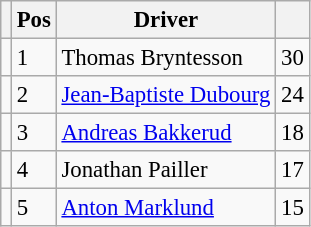<table class="wikitable" style="font-size: 95%;">
<tr>
<th></th>
<th>Pos</th>
<th>Driver</th>
<th></th>
</tr>
<tr>
<td></td>
<td>1</td>
<td> Thomas Bryntesson</td>
<td align="right">30</td>
</tr>
<tr>
<td></td>
<td>2</td>
<td> <a href='#'>Jean-Baptiste Dubourg</a></td>
<td align="right">24</td>
</tr>
<tr>
<td></td>
<td>3</td>
<td> <a href='#'>Andreas Bakkerud</a></td>
<td align="right">18</td>
</tr>
<tr>
<td></td>
<td>4</td>
<td> Jonathan Pailler</td>
<td align="right">17</td>
</tr>
<tr>
<td></td>
<td>5</td>
<td> <a href='#'>Anton Marklund</a></td>
<td align="right">15</td>
</tr>
</table>
